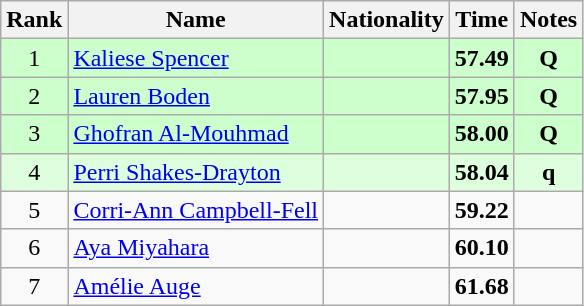<table class="wikitable sortable" style="text-align:center">
<tr>
<th>Rank</th>
<th>Name</th>
<th>Nationality</th>
<th>Time</th>
<th>Notes</th>
</tr>
<tr bgcolor=ccffcc>
<td>1</td>
<td align=left><a href='#'>Kaliese Spencer</a></td>
<td align=left></td>
<td><strong>57.49</strong></td>
<td><strong>Q</strong></td>
</tr>
<tr bgcolor=ccffcc>
<td>2</td>
<td align=left><a href='#'>Lauren Boden</a></td>
<td align=left></td>
<td><strong>57.95</strong></td>
<td><strong>Q</strong></td>
</tr>
<tr bgcolor=ccffcc>
<td>3</td>
<td align=left><a href='#'>Ghofran Al-Mouhmad</a></td>
<td align=left></td>
<td><strong>58.00</strong></td>
<td><strong>Q</strong></td>
</tr>
<tr bgcolor=ddffdd>
<td>4</td>
<td align=left><a href='#'>Perri Shakes-Drayton</a></td>
<td align=left></td>
<td><strong>58.04</strong></td>
<td><strong>q</strong></td>
</tr>
<tr>
<td>5</td>
<td align=left><a href='#'>Corri-Ann Campbell-Fell</a></td>
<td align=left></td>
<td><strong>59.22</strong></td>
<td></td>
</tr>
<tr>
<td>6</td>
<td align=left><a href='#'>Aya Miyahara</a></td>
<td align=left></td>
<td><strong>60.10</strong></td>
<td></td>
</tr>
<tr>
<td>7</td>
<td align=left><a href='#'>Amélie Auge</a></td>
<td align=left></td>
<td><strong>61.68</strong></td>
<td></td>
</tr>
</table>
